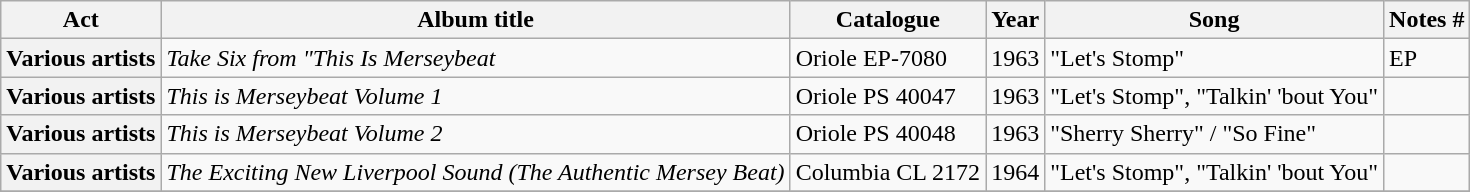<table class="wikitable plainrowheaders sortable">
<tr>
<th scope="col" class="unsortable">Act</th>
<th scope="col">Album title</th>
<th scope="col">Catalogue</th>
<th scope="col">Year</th>
<th scope="col">Song</th>
<th scope="col" class="unsortable">Notes #</th>
</tr>
<tr>
<th scope="row">Various artists</th>
<td><em>Take Six from "This Is Merseybeat</em></td>
<td>Oriole EP-7080</td>
<td>1963</td>
<td>"Let's Stomp"</td>
<td>EP</td>
</tr>
<tr>
<th scope="row">Various artists</th>
<td><em>This is Merseybeat Volume 1</em></td>
<td>Oriole PS 40047</td>
<td>1963</td>
<td>"Let's Stomp", "Talkin' 'bout You"</td>
<td></td>
</tr>
<tr>
<th scope="row">Various artists</th>
<td><em>This is Merseybeat Volume 2</em></td>
<td>Oriole PS 40048</td>
<td>1963</td>
<td>"Sherry Sherry" / "So Fine"</td>
<td></td>
</tr>
<tr>
<th scope="row">Various artists</th>
<td><em>The Exciting New Liverpool Sound (The Authentic Mersey Beat)</em></td>
<td>Columbia CL 2172</td>
<td>1964</td>
<td>"Let's Stomp", "Talkin' 'bout You"</td>
<td></td>
</tr>
<tr>
</tr>
</table>
